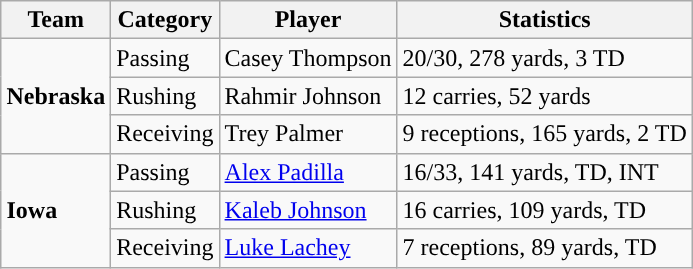<table class="wikitable" style="float: right;">
<tr>
<th>Team</th>
<th>Category</th>
<th>Player</th>
<th>Statistics</th>
</tr>
<tr>
<td rowspan=3><strong>Nebraska</strong></td>
<td>Passing</td>
<td>Casey Thompson</td>
<td>20/30, 278 yards, 3 TD</td>
</tr>
<tr>
<td>Rushing</td>
<td>Rahmir Johnson</td>
<td>12 carries, 52 yards</td>
</tr>
<tr>
<td>Receiving</td>
<td>Trey Palmer</td>
<td>9 receptions, 165 yards, 2 TD</td>
</tr>
<tr>
<td rowspan=3><strong>Iowa</strong></td>
<td>Passing</td>
<td><a href='#'>Alex Padilla</a></td>
<td>16/33, 141 yards, TD, INT</td>
</tr>
<tr>
<td>Rushing</td>
<td><a href='#'>Kaleb Johnson</a></td>
<td>16 carries, 109 yards, TD</td>
</tr>
<tr>
<td>Receiving</td>
<td><a href='#'>Luke Lachey</a></td>
<td>7 receptions, 89 yards, TD</td>
</tr>
</table>
